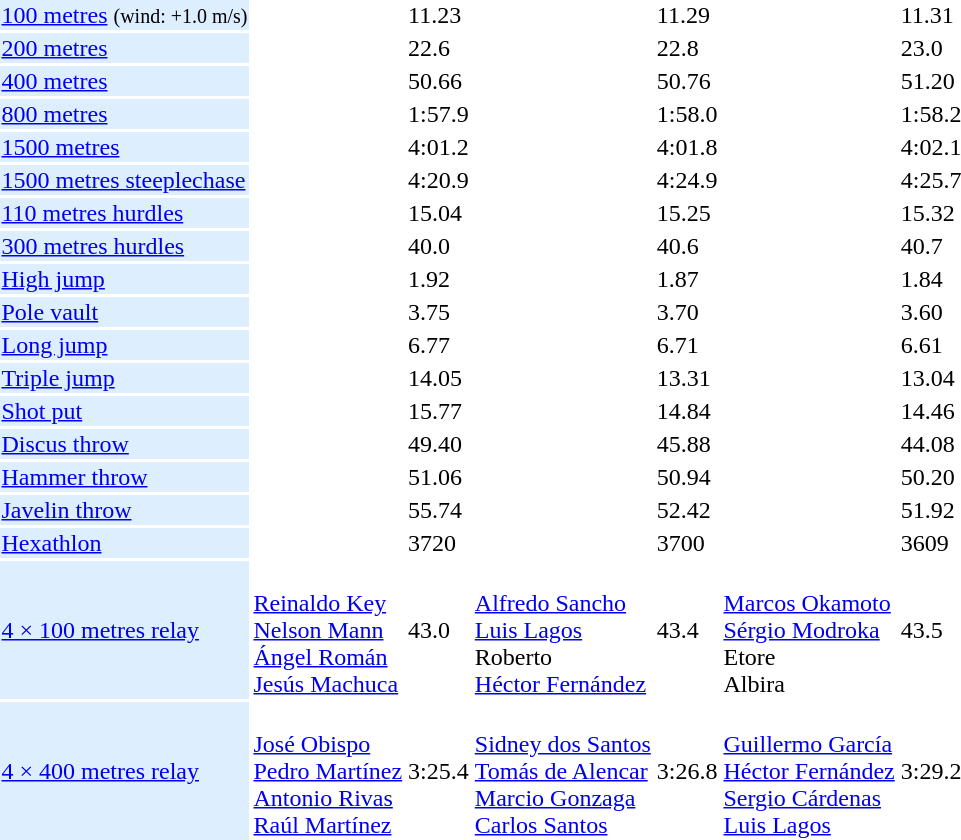<table>
<tr>
<td bgcolor = DDEEFF><a href='#'>100 metres</a>  <small>(wind: +1.0 m/s)</small></td>
<td></td>
<td>11.23</td>
<td></td>
<td>11.29</td>
<td></td>
<td>11.31</td>
</tr>
<tr>
<td bgcolor = DDEEFF><a href='#'>200 metres</a></td>
<td></td>
<td>22.6</td>
<td></td>
<td>22.8</td>
<td></td>
<td>23.0</td>
</tr>
<tr>
<td bgcolor = DDEEFF><a href='#'>400 metres</a></td>
<td></td>
<td>50.66</td>
<td></td>
<td>50.76</td>
<td></td>
<td>51.20</td>
</tr>
<tr>
<td bgcolor = DDEEFF><a href='#'>800 metres</a></td>
<td></td>
<td>1:57.9</td>
<td></td>
<td>1:58.0</td>
<td></td>
<td>1:58.2</td>
</tr>
<tr>
<td bgcolor = DDEEFF><a href='#'>1500 metres</a></td>
<td></td>
<td>4:01.2</td>
<td></td>
<td>4:01.8</td>
<td></td>
<td>4:02.1</td>
</tr>
<tr>
<td bgcolor = DDEEFF><a href='#'>1500 metres steeplechase</a></td>
<td></td>
<td>4:20.9</td>
<td></td>
<td>4:24.9</td>
<td></td>
<td>4:25.7</td>
</tr>
<tr>
<td bgcolor = DDEEFF><a href='#'>110 metres hurdles</a></td>
<td></td>
<td>15.04</td>
<td></td>
<td>15.25</td>
<td></td>
<td>15.32</td>
</tr>
<tr>
<td bgcolor = DDEEFF><a href='#'>300 metres hurdles</a></td>
<td></td>
<td>40.0</td>
<td></td>
<td>40.6</td>
<td></td>
<td>40.7</td>
</tr>
<tr>
<td bgcolor = DDEEFF><a href='#'>High jump</a></td>
<td></td>
<td>1.92</td>
<td></td>
<td>1.87</td>
<td></td>
<td>1.84</td>
</tr>
<tr>
<td bgcolor = DDEEFF><a href='#'>Pole vault</a></td>
<td></td>
<td>3.75</td>
<td></td>
<td>3.70</td>
<td></td>
<td>3.60</td>
</tr>
<tr>
<td bgcolor = DDEEFF><a href='#'>Long jump</a></td>
<td></td>
<td>6.77</td>
<td></td>
<td>6.71</td>
<td></td>
<td>6.61</td>
</tr>
<tr>
<td bgcolor = DDEEFF><a href='#'>Triple jump</a></td>
<td></td>
<td>14.05</td>
<td></td>
<td>13.31</td>
<td></td>
<td>13.04</td>
</tr>
<tr>
<td bgcolor = DDEEFF><a href='#'>Shot put</a></td>
<td></td>
<td>15.77</td>
<td></td>
<td>14.84</td>
<td></td>
<td>14.46</td>
</tr>
<tr>
<td bgcolor = DDEEFF><a href='#'>Discus throw</a></td>
<td></td>
<td>49.40</td>
<td></td>
<td>45.88</td>
<td></td>
<td>44.08</td>
</tr>
<tr>
<td bgcolor = DDEEFF><a href='#'>Hammer throw</a></td>
<td></td>
<td>51.06</td>
<td></td>
<td>50.94</td>
<td></td>
<td>50.20</td>
</tr>
<tr>
<td bgcolor = DDEEFF><a href='#'>Javelin throw</a></td>
<td></td>
<td>55.74</td>
<td></td>
<td>52.42</td>
<td></td>
<td>51.92</td>
</tr>
<tr>
<td bgcolor = DDEEFF><a href='#'>Hexathlon</a></td>
<td></td>
<td>3720</td>
<td></td>
<td>3700</td>
<td></td>
<td>3609</td>
</tr>
<tr>
<td bgcolor = DDEEFF><a href='#'>4 × 100 metres relay</a></td>
<td> <br> <a href='#'>Reinaldo Key</a> <br> <a href='#'>Nelson Mann</a> <br> <a href='#'>Ángel Román</a> <br> <a href='#'>Jesús Machuca</a></td>
<td>43.0</td>
<td> <br> <a href='#'>Alfredo Sancho</a> <br> <a href='#'>Luis Lagos</a> <br> Roberto <br> <a href='#'>Héctor Fernández</a></td>
<td>43.4</td>
<td> <br> <a href='#'>Marcos Okamoto</a> <br> <a href='#'>Sérgio Modroka</a> <br> Etore <br> Albira</td>
<td>43.5</td>
</tr>
<tr>
<td bgcolor = DDEEFF><a href='#'>4 × 400 metres relay</a></td>
<td>  <br> <a href='#'>José Obispo</a> <br> <a href='#'>Pedro Martínez</a> <br> <a href='#'>Antonio Rivas</a> <br> <a href='#'>Raúl Martínez</a></td>
<td>3:25.4</td>
<td> <br> <a href='#'>Sidney dos Santos</a> <br> <a href='#'>Tomás de Alencar</a> <br> <a href='#'>Marcio Gonzaga</a> <br> <a href='#'>Carlos Santos</a></td>
<td>3:26.8</td>
<td> <br> <a href='#'>Guillermo García</a> <br> <a href='#'>Héctor Fernández</a> <br> <a href='#'>Sergio Cárdenas</a> <br> <a href='#'>Luis Lagos</a></td>
<td>3:29.2</td>
</tr>
</table>
